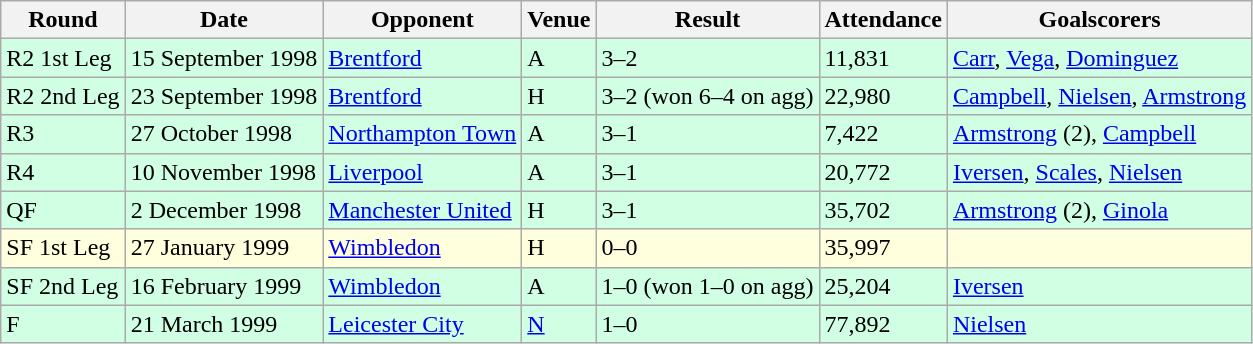<table class="wikitable">
<tr>
<th>Round</th>
<th>Date</th>
<th>Opponent</th>
<th>Venue</th>
<th>Result</th>
<th>Attendance</th>
<th>Goalscorers</th>
</tr>
<tr style="background:#d0ffe3;">
<td>R2 1st Leg</td>
<td>15 September 1998</td>
<td><a href='#'>Brentford</a></td>
<td>A</td>
<td>3–2</td>
<td>11,831</td>
<td><a href='#'>Carr</a>, <a href='#'>Vega</a>, <a href='#'>Dominguez</a></td>
</tr>
<tr style="background:#d0ffe3;">
<td>R2 2nd Leg</td>
<td>23 September 1998</td>
<td><a href='#'>Brentford</a></td>
<td>H</td>
<td>3–2 (won 6–4 on agg)</td>
<td>22,980</td>
<td><a href='#'>Campbell</a>, <a href='#'>Nielsen</a>, <a href='#'>Armstrong</a></td>
</tr>
<tr style="background:#d0ffe3;">
<td>R3</td>
<td>27 October 1998</td>
<td><a href='#'>Northampton Town</a></td>
<td>A</td>
<td>3–1</td>
<td>7,422</td>
<td><a href='#'>Armstrong</a> (2), <a href='#'>Campbell</a></td>
</tr>
<tr style="background:#d0ffe3;">
<td>R4</td>
<td>10 November 1998</td>
<td><a href='#'>Liverpool</a></td>
<td>A</td>
<td>3–1</td>
<td>20,772</td>
<td><a href='#'>Iversen</a>, <a href='#'>Scales</a>, <a href='#'>Nielsen</a></td>
</tr>
<tr style="background:#d0ffe3;">
<td>QF</td>
<td>2 December 1998</td>
<td><a href='#'>Manchester United</a></td>
<td>H</td>
<td>3–1</td>
<td>35,702</td>
<td><a href='#'>Armstrong</a> (2), <a href='#'>Ginola</a></td>
</tr>
<tr style="background:#ffd;">
<td>SF 1st Leg</td>
<td>27 January 1999</td>
<td><a href='#'>Wimbledon</a></td>
<td>H</td>
<td>0–0</td>
<td>35,997</td>
<td></td>
</tr>
<tr style="background:#d0ffe3;">
<td>SF 2nd Leg</td>
<td>16 February 1999</td>
<td><a href='#'>Wimbledon</a></td>
<td>A</td>
<td>1–0 (won 1–0 on agg)</td>
<td>25,204</td>
<td><a href='#'>Iversen</a></td>
</tr>
<tr style="background:#d0ffe3;">
<td>F</td>
<td>21 March 1999</td>
<td><a href='#'>Leicester City</a></td>
<td><a href='#'>N</a></td>
<td>1–0</td>
<td>77,892</td>
<td><a href='#'>Nielsen</a></td>
</tr>
</table>
